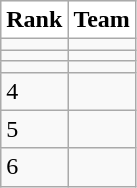<table class="wikitable collapsible" border="1">
<tr>
<th style="background:white;">Rank</th>
<th style="background:white;">Team</th>
</tr>
<tr>
<td></td>
<td></td>
</tr>
<tr>
<td></td>
<td></td>
</tr>
<tr>
<td></td>
<td></td>
</tr>
<tr>
<td>4</td>
<td></td>
</tr>
<tr>
<td>5</td>
<td></td>
</tr>
<tr>
<td>6</td>
<td></td>
</tr>
</table>
